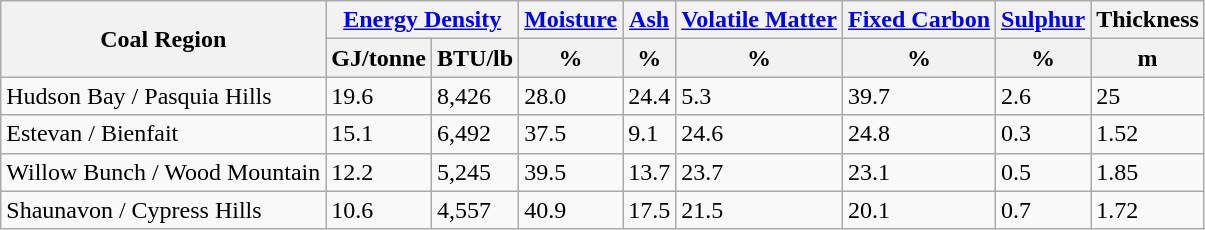<table class="wikitable sortable">
<tr>
<th rowspan="2">Coal Region</th>
<th colspan="2"><a href='#'>Energy Density</a></th>
<th><a href='#'>Moisture</a></th>
<th><a href='#'>Ash</a></th>
<th><a href='#'>Volatile Matter</a></th>
<th><a href='#'>Fixed Carbon</a></th>
<th><a href='#'>Sulphur</a></th>
<th>Thickness</th>
</tr>
<tr>
<th>GJ/tonne</th>
<th>BTU/lb</th>
<th>%</th>
<th>%</th>
<th>%</th>
<th>%</th>
<th>%</th>
<th>m</th>
</tr>
<tr>
<td>Hudson Bay / Pasquia Hills</td>
<td>19.6</td>
<td>8,426</td>
<td>28.0</td>
<td>24.4</td>
<td>5.3</td>
<td>39.7</td>
<td>2.6</td>
<td>25</td>
</tr>
<tr>
<td>Estevan / Bienfait</td>
<td>15.1</td>
<td>6,492</td>
<td>37.5</td>
<td>9.1</td>
<td>24.6</td>
<td>24.8</td>
<td>0.3</td>
<td>1.52</td>
</tr>
<tr>
<td>Willow Bunch / Wood Mountain</td>
<td>12.2</td>
<td>5,245</td>
<td>39.5</td>
<td>13.7</td>
<td>23.7</td>
<td>23.1</td>
<td>0.5</td>
<td>1.85</td>
</tr>
<tr>
<td>Shaunavon / Cypress Hills</td>
<td>10.6</td>
<td>4,557</td>
<td>40.9</td>
<td>17.5</td>
<td>21.5</td>
<td>20.1</td>
<td>0.7</td>
<td>1.72</td>
</tr>
</table>
